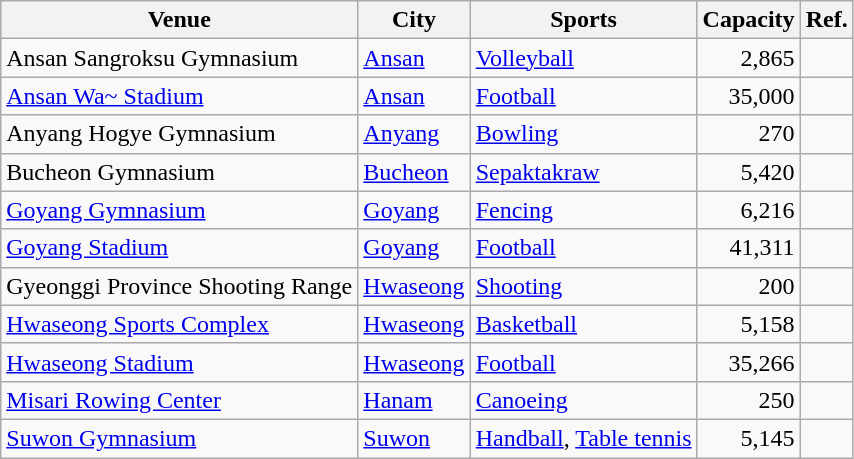<table class=wikitable>
<tr>
<th>Venue</th>
<th>City</th>
<th>Sports</th>
<th>Capacity</th>
<th>Ref.</th>
</tr>
<tr>
<td>Ansan Sangroksu Gymnasium</td>
<td><a href='#'>Ansan</a></td>
<td><a href='#'>Volleyball</a></td>
<td align=right>2,865</td>
<td></td>
</tr>
<tr>
<td><a href='#'>Ansan Wa~ Stadium</a></td>
<td><a href='#'>Ansan</a></td>
<td><a href='#'>Football</a></td>
<td align=right>35,000</td>
<td></td>
</tr>
<tr>
<td>Anyang Hogye Gymnasium</td>
<td><a href='#'>Anyang</a></td>
<td><a href='#'>Bowling</a></td>
<td align=right>270</td>
<td></td>
</tr>
<tr>
<td>Bucheon Gymnasium</td>
<td><a href='#'>Bucheon</a></td>
<td><a href='#'>Sepaktakraw</a></td>
<td align=right>5,420</td>
<td></td>
</tr>
<tr>
<td><a href='#'>Goyang Gymnasium</a></td>
<td><a href='#'>Goyang</a></td>
<td><a href='#'>Fencing</a></td>
<td align=right>6,216</td>
<td></td>
</tr>
<tr>
<td><a href='#'>Goyang Stadium</a></td>
<td><a href='#'>Goyang</a></td>
<td><a href='#'>Football</a></td>
<td align=right>41,311</td>
<td></td>
</tr>
<tr>
<td>Gyeonggi Province Shooting Range</td>
<td><a href='#'>Hwaseong</a></td>
<td><a href='#'>Shooting</a></td>
<td align=right>200</td>
<td></td>
</tr>
<tr>
<td><a href='#'>Hwaseong Sports Complex</a></td>
<td><a href='#'>Hwaseong</a></td>
<td><a href='#'>Basketball</a></td>
<td align=right>5,158</td>
<td></td>
</tr>
<tr>
<td><a href='#'>Hwaseong Stadium</a></td>
<td><a href='#'>Hwaseong</a></td>
<td><a href='#'>Football</a></td>
<td align=right>35,266</td>
<td></td>
</tr>
<tr>
<td><a href='#'>Misari Rowing Center</a></td>
<td><a href='#'>Hanam</a></td>
<td><a href='#'>Canoeing</a></td>
<td align=right>250</td>
<td></td>
</tr>
<tr>
<td><a href='#'>Suwon Gymnasium</a></td>
<td><a href='#'>Suwon</a></td>
<td><a href='#'>Handball</a>, <a href='#'>Table tennis</a></td>
<td align=right>5,145</td>
<td></td>
</tr>
</table>
